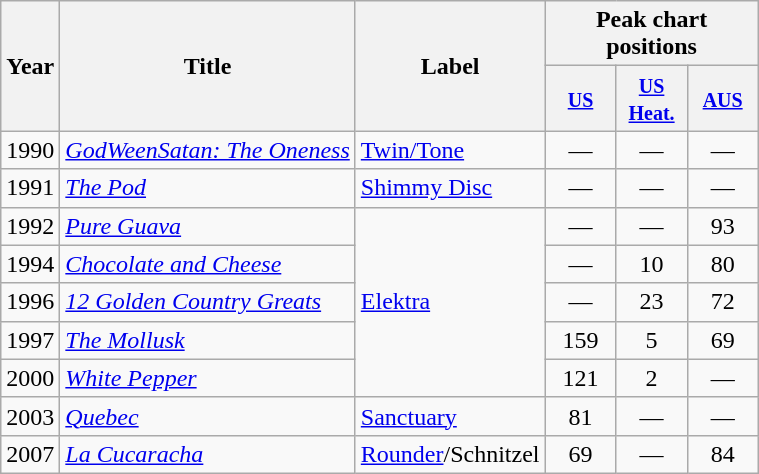<table class="wikitable">
<tr>
<th scope="col" rowspan="2">Year</th>
<th scope="col" rowspan="2">Title</th>
<th scope="col" rowspan="2">Label</th>
<th scope="col" colspan="3">Peak chart positions</th>
</tr>
<tr>
<th width="40"><small><a href='#'>US</a></small><br></th>
<th width="40"><small><a href='#'>US<br>Heat.</a></small><br></th>
<th width="40"><small><a href='#'>AUS</a></small><br></th>
</tr>
<tr>
<td>1990</td>
<td><em><a href='#'>GodWeenSatan: The Oneness</a></em></td>
<td><a href='#'>Twin/Tone</a></td>
<td style="text-align:center;">—</td>
<td style="text-align:center;">—</td>
<td style="text-align:center;">—</td>
</tr>
<tr>
<td>1991</td>
<td><em><a href='#'>The Pod</a></em></td>
<td><a href='#'>Shimmy Disc</a></td>
<td style="text-align:center;">—</td>
<td style="text-align:center;">—</td>
<td style="text-align:center;">—</td>
</tr>
<tr>
<td>1992</td>
<td><em><a href='#'>Pure Guava</a></em></td>
<td rowspan="5"><a href='#'>Elektra</a></td>
<td style="text-align:center;">—</td>
<td style="text-align:center;">—</td>
<td style="text-align:center;">93</td>
</tr>
<tr>
<td>1994</td>
<td><em><a href='#'>Chocolate and Cheese</a></em></td>
<td style="text-align:center;">—</td>
<td style="text-align:center;">10</td>
<td style="text-align:center;">80</td>
</tr>
<tr>
<td>1996</td>
<td><em><a href='#'>12 Golden Country Greats</a></em></td>
<td style="text-align:center;">—</td>
<td style="text-align:center;">23</td>
<td style="text-align:center;">72</td>
</tr>
<tr>
<td>1997</td>
<td><em><a href='#'>The Mollusk</a></em></td>
<td style="text-align:center;">159</td>
<td style="text-align:center;">5</td>
<td style="text-align:center;">69</td>
</tr>
<tr>
<td>2000</td>
<td><em><a href='#'>White Pepper</a></em></td>
<td style="text-align:center;">121</td>
<td style="text-align:center;">2</td>
<td style="text-align:center;">—</td>
</tr>
<tr>
<td>2003</td>
<td><em><a href='#'>Quebec</a></em></td>
<td><a href='#'>Sanctuary</a></td>
<td style="text-align:center;">81</td>
<td style="text-align:center;">—</td>
<td style="text-align:center;">—</td>
</tr>
<tr>
<td>2007</td>
<td><em><a href='#'>La Cucaracha</a></em></td>
<td><a href='#'>Rounder</a>/Schnitzel</td>
<td style="text-align:center;">69</td>
<td style="text-align:center;">—</td>
<td style="text-align:center;">84</td>
</tr>
</table>
